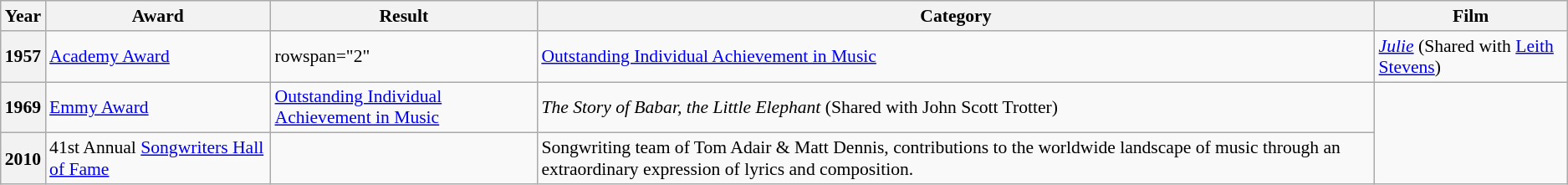<table class="wikitable plainrowheaders" style="font-size: 90%;">
<tr>
<th scope="col">Year</th>
<th scope="col">Award</th>
<th scope="col">Result</th>
<th scope="col">Category</th>
<th scope="col">Film</th>
</tr>
<tr>
<th scope="row">1957</th>
<td><a href='#'>Academy Award</a></td>
<td>rowspan="2" </td>
<td><a href='#'>Outstanding Individual Achievement in Music</a></td>
<td><em><a href='#'>Julie</a></em> (Shared with <a href='#'>Leith Stevens</a>)</td>
</tr>
<tr>
<th scope="row">1969</th>
<td><a href='#'>Emmy Award</a></td>
<td><a href='#'>Outstanding Individual Achievement in Music</a></td>
<td><em>The Story of Babar, the Little Elephant</em> (Shared with John Scott Trotter)</td>
</tr>
<tr>
<th scope="row">2010</th>
<td>41st Annual <a href='#'>Songwriters Hall of Fame</a></td>
<td></td>
<td>Songwriting team of Tom Adair & Matt Dennis, contributions to the worldwide landscape of music through an extraordinary expression of lyrics and composition.</td>
</tr>
</table>
